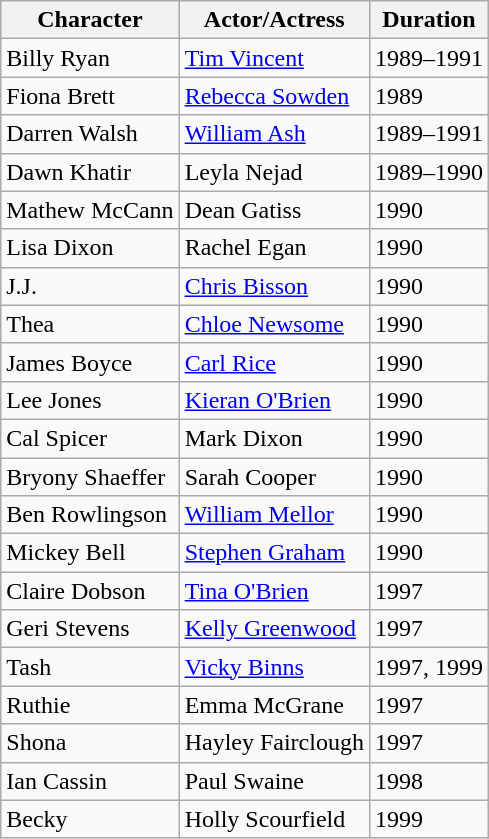<table class="wikitable">
<tr>
<th scope="col">Character</th>
<th>Actor/Actress</th>
<th>Duration</th>
</tr>
<tr>
<td>Billy Ryan</td>
<td><a href='#'>Tim Vincent</a></td>
<td>1989–1991</td>
</tr>
<tr>
<td>Fiona Brett</td>
<td><a href='#'>Rebecca Sowden</a></td>
<td>1989</td>
</tr>
<tr>
<td>Darren Walsh</td>
<td><a href='#'>William Ash</a></td>
<td>1989–1991</td>
</tr>
<tr>
<td>Dawn Khatir</td>
<td>Leyla Nejad</td>
<td>1989–1990</td>
</tr>
<tr>
<td>Mathew McCann</td>
<td>Dean Gatiss</td>
<td>1990</td>
</tr>
<tr>
<td>Lisa Dixon</td>
<td>Rachel Egan</td>
<td>1990</td>
</tr>
<tr>
<td>J.J.</td>
<td><a href='#'>Chris Bisson</a></td>
<td>1990</td>
</tr>
<tr>
<td>Thea</td>
<td><a href='#'>Chloe Newsome</a></td>
<td>1990</td>
</tr>
<tr>
<td>James Boyce</td>
<td><a href='#'>Carl Rice</a></td>
<td>1990</td>
</tr>
<tr>
<td>Lee Jones</td>
<td><a href='#'>Kieran O'Brien</a></td>
<td>1990</td>
</tr>
<tr>
<td>Cal Spicer</td>
<td>Mark Dixon</td>
<td>1990</td>
</tr>
<tr>
<td>Bryony Shaeffer</td>
<td>Sarah Cooper</td>
<td>1990</td>
</tr>
<tr>
<td>Ben Rowlingson</td>
<td><a href='#'>William Mellor</a></td>
<td>1990</td>
</tr>
<tr>
<td>Mickey Bell</td>
<td><a href='#'>Stephen Graham</a></td>
<td>1990</td>
</tr>
<tr>
<td>Claire Dobson</td>
<td><a href='#'>Tina O'Brien</a></td>
<td>1997</td>
</tr>
<tr>
<td>Geri Stevens</td>
<td><a href='#'>Kelly Greenwood</a></td>
<td>1997</td>
</tr>
<tr>
<td>Tash</td>
<td><a href='#'>Vicky Binns</a></td>
<td>1997, 1999</td>
</tr>
<tr>
<td>Ruthie</td>
<td>Emma McGrane</td>
<td>1997</td>
</tr>
<tr>
<td>Shona</td>
<td>Hayley Fairclough</td>
<td>1997</td>
</tr>
<tr>
<td>Ian Cassin</td>
<td>Paul Swaine</td>
<td>1998</td>
</tr>
<tr>
<td>Becky</td>
<td>Holly Scourfield</td>
<td>1999</td>
</tr>
</table>
